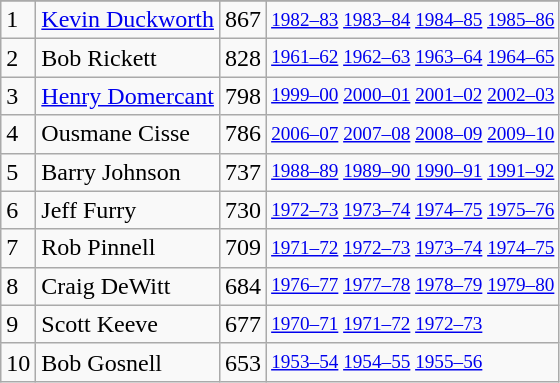<table class="wikitable">
<tr>
</tr>
<tr>
<td>1</td>
<td><a href='#'>Kevin Duckworth</a></td>
<td>867</td>
<td style="font-size:80%;"><a href='#'>1982–83</a> <a href='#'>1983–84</a> <a href='#'>1984–85</a> <a href='#'>1985–86</a></td>
</tr>
<tr>
<td>2</td>
<td>Bob Rickett</td>
<td>828</td>
<td style="font-size:80%;"><a href='#'>1961–62</a> <a href='#'>1962–63</a> <a href='#'>1963–64</a> <a href='#'>1964–65</a></td>
</tr>
<tr>
<td>3</td>
<td><a href='#'>Henry Domercant</a></td>
<td>798</td>
<td style="font-size:80%;"><a href='#'>1999–00</a> <a href='#'>2000–01</a> <a href='#'>2001–02</a> <a href='#'>2002–03</a></td>
</tr>
<tr>
<td>4</td>
<td>Ousmane Cisse</td>
<td>786</td>
<td style="font-size:80%;"><a href='#'>2006–07</a> <a href='#'>2007–08</a> <a href='#'>2008–09</a> <a href='#'>2009–10</a></td>
</tr>
<tr>
<td>5</td>
<td>Barry Johnson</td>
<td>737</td>
<td style="font-size:80%;"><a href='#'>1988–89</a> <a href='#'>1989–90</a> <a href='#'>1990–91</a> <a href='#'>1991–92</a></td>
</tr>
<tr>
<td>6</td>
<td>Jeff Furry</td>
<td>730</td>
<td style="font-size:80%;"><a href='#'>1972–73</a> <a href='#'>1973–74</a> <a href='#'>1974–75</a> <a href='#'>1975–76</a></td>
</tr>
<tr>
<td>7</td>
<td>Rob Pinnell</td>
<td>709</td>
<td style="font-size:80%;"><a href='#'>1971–72</a> <a href='#'>1972–73</a> <a href='#'>1973–74</a> <a href='#'>1974–75</a></td>
</tr>
<tr>
<td>8</td>
<td>Craig DeWitt</td>
<td>684</td>
<td style="font-size:80%;"><a href='#'>1976–77</a> <a href='#'>1977–78</a> <a href='#'>1978–79</a> <a href='#'>1979–80</a></td>
</tr>
<tr>
<td>9</td>
<td>Scott Keeve</td>
<td>677</td>
<td style="font-size:80%;"><a href='#'>1970–71</a> <a href='#'>1971–72</a> <a href='#'>1972–73</a></td>
</tr>
<tr>
<td>10</td>
<td>Bob Gosnell</td>
<td>653</td>
<td style="font-size:80%;"><a href='#'>1953–54</a> <a href='#'>1954–55</a> <a href='#'>1955–56</a></td>
</tr>
</table>
